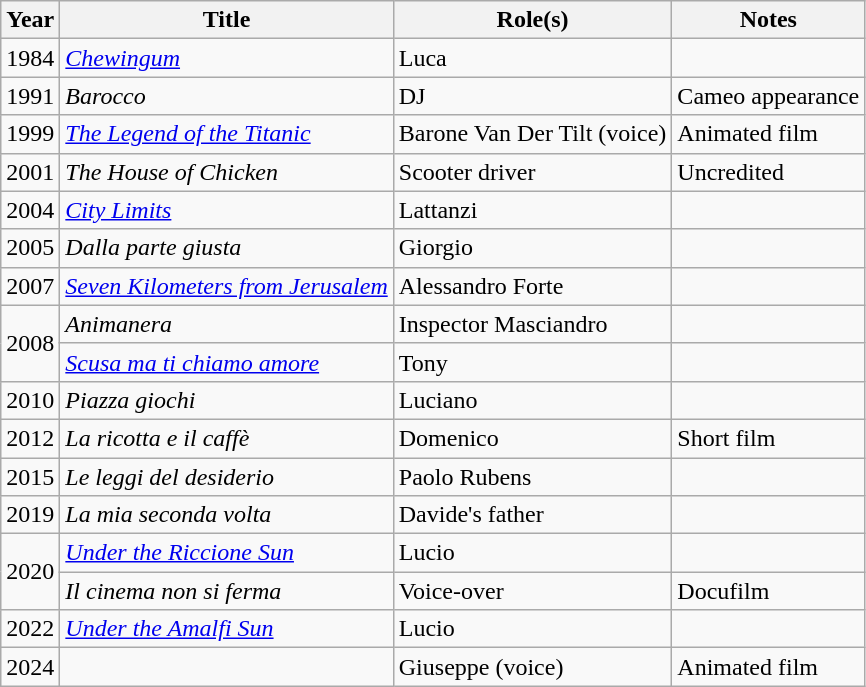<table class="wikitable plainrowheaders sortable">
<tr>
<th scope="col">Year</th>
<th scope="col">Title</th>
<th scope="col">Role(s)</th>
<th scope="col" class="unsortable">Notes</th>
</tr>
<tr>
<td>1984</td>
<td><em><a href='#'>Chewingum</a></em></td>
<td>Luca</td>
<td></td>
</tr>
<tr>
<td>1991</td>
<td><em>Barocco</em></td>
<td>DJ</td>
<td>Cameo appearance</td>
</tr>
<tr>
<td>1999</td>
<td><em><a href='#'>The Legend of the Titanic</a></em></td>
<td>Barone Van Der Tilt (voice)</td>
<td>Animated film</td>
</tr>
<tr>
<td>2001</td>
<td><em>The House of Chicken</em></td>
<td>Scooter driver</td>
<td>Uncredited</td>
</tr>
<tr>
<td>2004</td>
<td><em><a href='#'>City Limits</a></em></td>
<td> Lattanzi</td>
<td></td>
</tr>
<tr>
<td>2005</td>
<td><em>Dalla parte giusta</em></td>
<td>Giorgio</td>
<td></td>
</tr>
<tr>
<td>2007</td>
<td><em><a href='#'>Seven Kilometers from Jerusalem</a></em></td>
<td>Alessandro Forte</td>
<td></td>
</tr>
<tr>
<td rowspan="2">2008</td>
<td><em>Animanera</em></td>
<td>Inspector Masciandro</td>
<td></td>
</tr>
<tr>
<td><em><a href='#'>Scusa ma ti chiamo amore</a></em></td>
<td>Tony</td>
<td></td>
</tr>
<tr>
<td>2010</td>
<td><em>Piazza giochi</em></td>
<td>Luciano</td>
<td></td>
</tr>
<tr>
<td>2012</td>
<td><em>La ricotta e il caffè</em></td>
<td>Domenico</td>
<td>Short film</td>
</tr>
<tr>
<td>2015</td>
<td><em>Le leggi del desiderio</em></td>
<td>Paolo Rubens</td>
<td></td>
</tr>
<tr>
<td>2019</td>
<td><em>La mia seconda volta</em></td>
<td>Davide's father</td>
<td></td>
</tr>
<tr>
<td rowspan=2>2020</td>
<td><em><a href='#'>Under the Riccione Sun</a></em></td>
<td>Lucio</td>
<td></td>
</tr>
<tr>
<td><em>Il cinema non si ferma</em></td>
<td>Voice-over</td>
<td>Docufilm</td>
</tr>
<tr>
<td>2022</td>
<td><em><a href='#'>Under the Amalfi Sun</a></em></td>
<td>Lucio</td>
</tr>
<tr>
<td>2024</td>
<td><em></em></td>
<td>Giuseppe (voice)</td>
<td>Animated film</td>
</tr>
</table>
